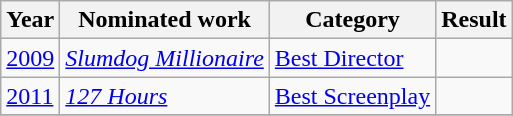<table class="wikitable sortable">
<tr>
<th>Year</th>
<th>Nominated work</th>
<th>Category</th>
<th>Result</th>
</tr>
<tr>
<td><a href='#'>2009</a></td>
<td><em><a href='#'>Slumdog Millionaire</a></em></td>
<td><a href='#'>Best Director</a></td>
<td></td>
</tr>
<tr>
<td><a href='#'>2011</a></td>
<td><em><a href='#'>127 Hours</a></em></td>
<td><a href='#'>Best Screenplay</a></td>
<td></td>
</tr>
<tr>
</tr>
</table>
